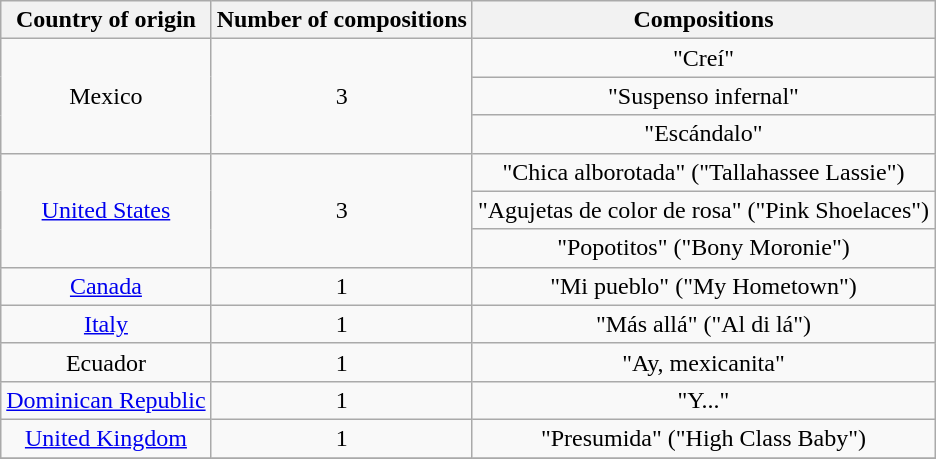<table class="wikitable">
<tr>
<th>Country of origin</th>
<th>Number of compositions</th>
<th>Compositions</th>
</tr>
<tr>
<td align="center" rowspan="3">Mexico</td>
<td align="center" rowspan="3">3</td>
<td align="center">"Creí"</td>
</tr>
<tr>
<td align="center">"Suspenso infernal"</td>
</tr>
<tr>
<td align="center">"Escándalo"</td>
</tr>
<tr>
<td align="center" rowspan="3"><a href='#'>United States</a></td>
<td align="center" rowspan="3">3</td>
<td align="center">"Chica alborotada" ("Tallahassee Lassie")</td>
</tr>
<tr>
<td align="center">"Agujetas de color de rosa" ("Pink Shoelaces")</td>
</tr>
<tr>
<td align="center">"Popotitos" ("Bony Moronie")</td>
</tr>
<tr>
<td align="center"><a href='#'>Canada</a></td>
<td align="center">1</td>
<td align="center">"Mi pueblo" ("My Hometown")</td>
</tr>
<tr>
<td align="center"><a href='#'>Italy</a></td>
<td align="center">1</td>
<td align="center">"Más allá" ("Al di lá")</td>
</tr>
<tr>
<td align="center">Ecuador</td>
<td align="center">1</td>
<td align="center">"Ay, mexicanita"</td>
</tr>
<tr>
<td align="center"><a href='#'>Dominican Republic</a></td>
<td align="center">1</td>
<td align="center">"Y..."</td>
</tr>
<tr>
<td align="center"><a href='#'>United Kingdom</a></td>
<td align="center">1</td>
<td align="center">"Presumida" ("High Class Baby")</td>
</tr>
<tr>
</tr>
</table>
